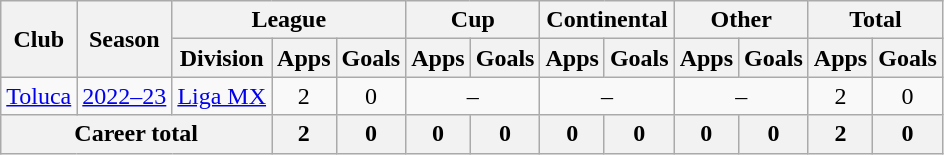<table class="wikitable" style="text-align: center">
<tr>
<th rowspan="2">Club</th>
<th rowspan="2">Season</th>
<th colspan="3">League</th>
<th colspan="2">Cup</th>
<th colspan="2">Continental</th>
<th colspan="2">Other</th>
<th colspan="2">Total</th>
</tr>
<tr>
<th>Division</th>
<th>Apps</th>
<th>Goals</th>
<th>Apps</th>
<th>Goals</th>
<th>Apps</th>
<th>Goals</th>
<th>Apps</th>
<th>Goals</th>
<th>Apps</th>
<th>Goals</th>
</tr>
<tr>
<td><a href='#'>Toluca</a></td>
<td><a href='#'>2022–23</a></td>
<td><a href='#'>Liga MX</a></td>
<td>2</td>
<td>0</td>
<td colspan="2">–</td>
<td colspan="2">–</td>
<td colspan="2">–</td>
<td>2</td>
<td>0</td>
</tr>
<tr>
<th colspan=3>Career total</th>
<th>2</th>
<th>0</th>
<th>0</th>
<th>0</th>
<th>0</th>
<th>0</th>
<th>0</th>
<th>0</th>
<th>2</th>
<th>0</th>
</tr>
</table>
